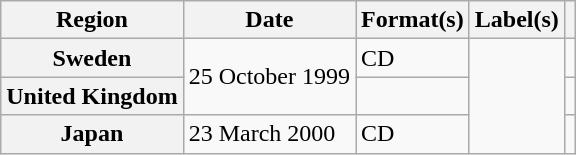<table class="wikitable plainrowheaders">
<tr>
<th scope="col">Region</th>
<th scope="col">Date</th>
<th scope="col">Format(s)</th>
<th scope="col">Label(s)</th>
<th scope="col"></th>
</tr>
<tr>
<th scope="row">Sweden</th>
<td rowspan="2">25 October 1999</td>
<td>CD</td>
<td rowspan="3"></td>
<td></td>
</tr>
<tr>
<th scope="row">United Kingdom</th>
<td></td>
<td></td>
</tr>
<tr>
<th scope="row">Japan</th>
<td>23 March 2000</td>
<td>CD</td>
<td></td>
</tr>
</table>
